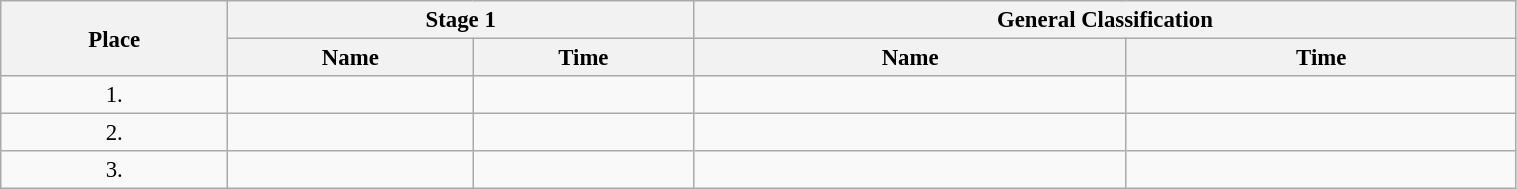<table class=wikitable style="font-size:95%" width="80%">
<tr>
<th rowspan="2">Place</th>
<th colspan="2">Stage 1</th>
<th colspan="2">General Classification</th>
</tr>
<tr>
<th>Name</th>
<th>Time</th>
<th>Name</th>
<th>Time</th>
</tr>
<tr>
<td align="center">1.</td>
<td></td>
<td></td>
<td></td>
<td></td>
</tr>
<tr>
<td align="center">2.</td>
<td></td>
<td></td>
<td></td>
<td></td>
</tr>
<tr>
<td align="center">3.</td>
<td></td>
<td></td>
<td></td>
<td></td>
</tr>
</table>
